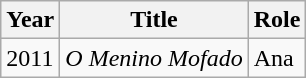<table class="wikitable">
<tr>
<th>Year</th>
<th>Title</th>
<th>Role</th>
</tr>
<tr>
<td>2011</td>
<td><em>O Menino Mofado</em></td>
<td>Ana</td>
</tr>
</table>
